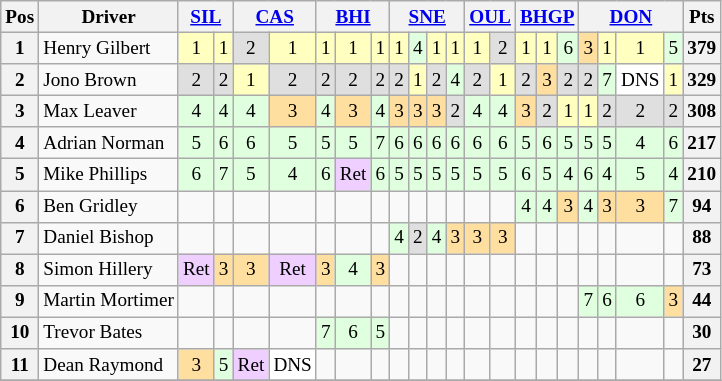<table class="wikitable" style="font-size: 80%; text-align: center;">
<tr valign="top">
<th valign="middle">Pos</th>
<th valign="middle">Driver</th>
<th colspan="2"><a href='#'>SIL</a></th>
<th colspan="2"><a href='#'>CAS</a></th>
<th colspan="3"><a href='#'>BHI</a></th>
<th colspan="4"><a href='#'>SNE</a></th>
<th colspan="2"><a href='#'>OUL</a></th>
<th colspan="3"><a href='#'>BHGP</a></th>
<th colspan="4"><a href='#'>DON</a></th>
<th valign=middle>Pts</th>
</tr>
<tr>
<th>1</th>
<td align=left>Henry Gilbert</td>
<td style="background:#ffffbf;">1</td>
<td style="background:#ffffbf;">1</td>
<td style="background:#dfdfdf;">2</td>
<td style="background:#ffffbf;">1</td>
<td style="background:#ffffbf;">1</td>
<td style="background:#ffffbf;">1</td>
<td style="background:#ffffbf;">1</td>
<td style="background:#ffffbf;">1</td>
<td style="background:#dfffdf;">4</td>
<td style="background:#ffffbf;">1</td>
<td style="background:#ffffbf;">1</td>
<td style="background:#ffffbf;">1</td>
<td style="background:#dfdfdf;">2</td>
<td style="background:#ffffbf;">1</td>
<td style="background:#ffffbf;">1</td>
<td style="background:#dfffdf;">6</td>
<td style="background:#ffdf9f;">3</td>
<td style="background:#ffffbf;">1</td>
<td style="background:#ffffbf;">1</td>
<td style="background:#dfffdf;">5</td>
<th>379</th>
</tr>
<tr>
<th>2</th>
<td align=left>Jono Brown</td>
<td style="background:#dfdfdf;">2</td>
<td style="background:#dfdfdf;">2</td>
<td style="background:#ffffbf;">1</td>
<td style="background:#dfdfdf;">2</td>
<td style="background:#dfdfdf;">2</td>
<td style="background:#dfdfdf;">2</td>
<td style="background:#dfdfdf;">2</td>
<td style="background:#dfdfdf;">2</td>
<td style="background:#ffffbf;">1</td>
<td style="background:#dfdfdf;">2</td>
<td style="background:#dfffdf;">4</td>
<td style="background:#dfdfdf;">2</td>
<td style="background:#ffffbf;">1</td>
<td style="background:#dfdfdf;">2</td>
<td style="background:#ffdf9f;">3</td>
<td style="background:#dfdfdf;">2</td>
<td style="background:#dfdfdf;">2</td>
<td style="background:#dfffdf;">7</td>
<td style="background:#ffffff;">DNS</td>
<td style="background:#ffffbf;">1</td>
<th>329</th>
</tr>
<tr>
<th>3</th>
<td align=left>Max Leaver</td>
<td style="background:#dfffdf;">4</td>
<td style="background:#dfffdf;">4</td>
<td style="background:#dfffdf;">4</td>
<td style="background:#ffdf9f;">3</td>
<td style="background:#dfffdf;">4</td>
<td style="background:#ffdf9f;">3</td>
<td style="background:#dfffdf;">4</td>
<td style="background:#ffdf9f;">3</td>
<td style="background:#ffdf9f;">3</td>
<td style="background:#ffdf9f;">3</td>
<td style="background:#dfdfdf;">2</td>
<td style="background:#dfffdf;">4</td>
<td style="background:#dfffdf;">4</td>
<td style="background:#ffdf9f;">3</td>
<td style="background:#dfdfdf;">2</td>
<td style="background:#ffffbf;">1</td>
<td style="background:#ffffbf;">1</td>
<td style="background:#dfdfdf;">2</td>
<td style="background:#dfdfdf;">2</td>
<td style="background:#dfdfdf;">2</td>
<th>308</th>
</tr>
<tr>
<th>4</th>
<td align=left>Adrian Norman</td>
<td style="background:#dfffdf;">5</td>
<td style="background:#dfffdf;">6</td>
<td style="background:#dfffdf;">6</td>
<td style="background:#dfffdf;">5</td>
<td style="background:#dfffdf;">5</td>
<td style="background:#dfffdf;">5</td>
<td style="background:#dfffdf;">7</td>
<td style="background:#dfffdf;">6</td>
<td style="background:#dfffdf;">6</td>
<td style="background:#dfffdf;">6</td>
<td style="background:#dfffdf;">6</td>
<td style="background:#dfffdf;">6</td>
<td style="background:#dfffdf;">6</td>
<td style="background:#dfffdf;">5</td>
<td style="background:#dfffdf;">6</td>
<td style="background:#dfffdf;">5</td>
<td style="background:#dfffdf;">5</td>
<td style="background:#dfffdf;">5</td>
<td style="background:#dfffdf;">4</td>
<td style="background:#dfffdf;">6</td>
<th>217</th>
</tr>
<tr>
<th>5</th>
<td align=left>Mike Phillips</td>
<td style="background:#dfffdf;">6</td>
<td style="background:#dfffdf;">7</td>
<td style="background:#dfffdf;">5</td>
<td style="background:#dfffdf;">4</td>
<td style="background:#dfffdf;">6</td>
<td style="background:#efcfff;">Ret</td>
<td style="background:#dfffdf;">6</td>
<td style="background:#dfffdf;">5</td>
<td style="background:#dfffdf;">5</td>
<td style="background:#dfffdf;">5</td>
<td style="background:#dfffdf;">5</td>
<td style="background:#dfffdf;">5</td>
<td style="background:#dfffdf;">5</td>
<td style="background:#dfffdf;">6</td>
<td style="background:#dfffdf;">5</td>
<td style="background:#dfffdf;">4</td>
<td style="background:#dfffdf;">6</td>
<td style="background:#dfffdf;">4</td>
<td style="background:#dfffdf;">5</td>
<td style="background:#dfffdf;">4</td>
<th>210</th>
</tr>
<tr>
<th>6</th>
<td align=left>Ben Gridley</td>
<td></td>
<td></td>
<td></td>
<td></td>
<td></td>
<td></td>
<td></td>
<td></td>
<td></td>
<td></td>
<td></td>
<td></td>
<td></td>
<td style="background:#dfffdf;">4</td>
<td style="background:#dfffdf;">4</td>
<td style="background:#ffdf9f;">3</td>
<td style="background:#dfffdf;">4</td>
<td style="background:#ffdf9f;">3</td>
<td style="background:#ffdf9f;">3</td>
<td style="background:#dfffdf;">7</td>
<th>94</th>
</tr>
<tr>
<th>7</th>
<td align=left>Daniel Bishop</td>
<td></td>
<td></td>
<td></td>
<td></td>
<td></td>
<td></td>
<td></td>
<td style="background:#dfffdf;">4</td>
<td style="background:#dfdfdf;">2</td>
<td style="background:#dfffdf;">4</td>
<td style="background:#ffdf9f;">3</td>
<td style="background:#ffdf9f;">3</td>
<td style="background:#ffdf9f;">3</td>
<td></td>
<td></td>
<td></td>
<td></td>
<td></td>
<td></td>
<td></td>
<th>88</th>
</tr>
<tr>
<th>8</th>
<td align=left>Simon Hillery</td>
<td style="background:#efcfff;">Ret</td>
<td style="background:#ffdf9f;">3</td>
<td style="background:#ffdf9f;">3</td>
<td style="background:#efcfff;">Ret</td>
<td style="background:#ffdf9f;">3</td>
<td style="background:#dfffdf;">4</td>
<td style="background:#ffdf9f;">3</td>
<td></td>
<td></td>
<td></td>
<td></td>
<td></td>
<td></td>
<td></td>
<td></td>
<td></td>
<td></td>
<td></td>
<td></td>
<td></td>
<th>73</th>
</tr>
<tr>
<th>9</th>
<td align=left>Martin Mortimer</td>
<td></td>
<td></td>
<td></td>
<td></td>
<td></td>
<td></td>
<td></td>
<td></td>
<td></td>
<td></td>
<td></td>
<td></td>
<td></td>
<td></td>
<td></td>
<td></td>
<td style="background:#dfffdf;">7</td>
<td style="background:#dfffdf;">6</td>
<td style="background:#dfffdf;">6</td>
<td style="background:#ffdf9f;">3</td>
<th>44</th>
</tr>
<tr>
<th>10</th>
<td align=left>Trevor Bates</td>
<td></td>
<td></td>
<td></td>
<td></td>
<td style="background:#dfffdf;">7</td>
<td style="background:#dfffdf;">6</td>
<td style="background:#dfffdf;">5</td>
<td></td>
<td></td>
<td></td>
<td></td>
<td></td>
<td></td>
<td></td>
<td></td>
<td></td>
<td></td>
<td></td>
<td></td>
<td></td>
<th>30</th>
</tr>
<tr>
<th>11</th>
<td align=left>Dean Raymond</td>
<td style="background:#ffdf9f;">3</td>
<td style="background:#dfffdf;">5</td>
<td style="background:#efcfff;">Ret</td>
<td style="background:#ffffff;">DNS</td>
<td></td>
<td></td>
<td></td>
<td></td>
<td></td>
<td></td>
<td></td>
<td></td>
<td></td>
<td></td>
<td></td>
<td></td>
<td></td>
<td></td>
<td></td>
<td></td>
<th>27</th>
</tr>
<tr>
</tr>
</table>
